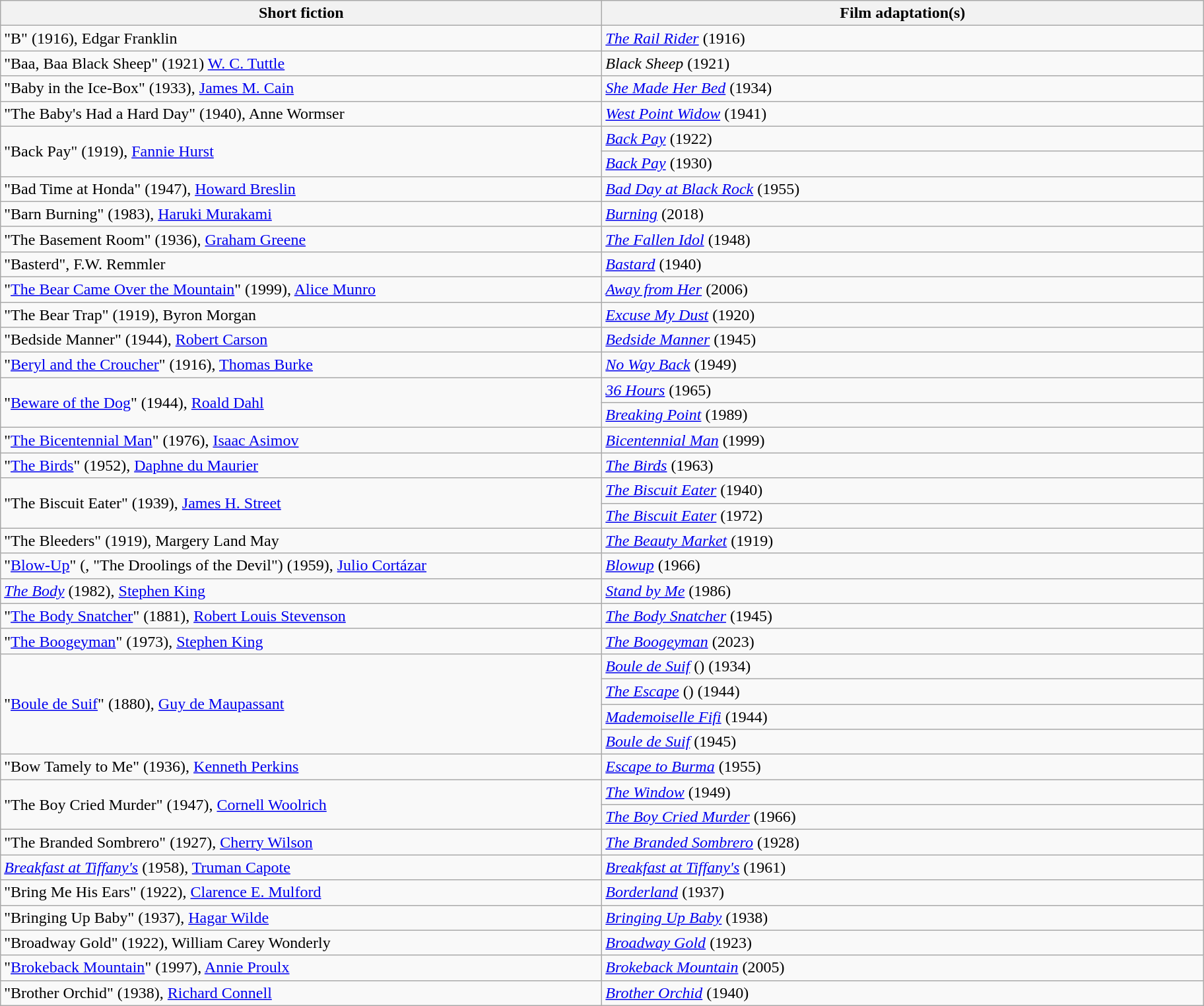<table class="wikitable">
<tr>
<th width="600">Short fiction</th>
<th width="600">Film adaptation(s)</th>
</tr>
<tr>
<td>"B" (1916), Edgar Franklin</td>
<td><em><a href='#'>The Rail Rider</a></em> (1916)</td>
</tr>
<tr>
<td>"Baa, Baa Black Sheep" (1921) <a href='#'>W. C. Tuttle</a></td>
<td><em>Black Sheep</em> (1921)</td>
</tr>
<tr>
<td>"Baby in the Ice-Box" (1933), <a href='#'>James M. Cain</a></td>
<td><em><a href='#'>She Made Her Bed</a></em> (1934)</td>
</tr>
<tr>
<td>"The Baby's Had a Hard Day" (1940), Anne Wormser</td>
<td><em><a href='#'>West Point Widow</a></em> (1941)</td>
</tr>
<tr>
<td rowspan="2">"Back Pay" (1919), <a href='#'>Fannie Hurst</a></td>
<td><em><a href='#'>Back Pay</a></em> (1922)</td>
</tr>
<tr>
<td><em><a href='#'>Back Pay</a></em> (1930)</td>
</tr>
<tr>
<td>"Bad Time at Honda" (1947), <a href='#'>Howard Breslin</a></td>
<td><em><a href='#'>Bad Day at Black Rock</a></em> (1955)</td>
</tr>
<tr>
<td>"Barn Burning" (1983), <a href='#'>Haruki Murakami</a></td>
<td><em><a href='#'>Burning</a></em> (2018)</td>
</tr>
<tr>
<td>"The Basement Room" (1936), <a href='#'>Graham Greene</a></td>
<td><em><a href='#'>The Fallen Idol</a></em> (1948)</td>
</tr>
<tr>
<td>"Basterd", F.W. Remmler</td>
<td><em><a href='#'>Bastard</a></em> (1940)</td>
</tr>
<tr>
<td>"<a href='#'>The Bear Came Over the Mountain</a>" (1999), <a href='#'>Alice Munro</a></td>
<td><em><a href='#'>Away from Her</a></em> (2006)</td>
</tr>
<tr>
<td>"The Bear Trap" (1919), Byron Morgan</td>
<td><em><a href='#'>Excuse My Dust</a></em> (1920)</td>
</tr>
<tr>
<td>"Bedside Manner" (1944), <a href='#'>Robert Carson</a></td>
<td><em><a href='#'>Bedside Manner</a></em> (1945)</td>
</tr>
<tr>
<td>"<a href='#'>Beryl and the Croucher</a>" (1916), <a href='#'>Thomas Burke</a></td>
<td><em><a href='#'>No Way Back</a></em> (1949)</td>
</tr>
<tr>
<td rowspan="2">"<a href='#'>Beware of the Dog</a>" (1944), <a href='#'>Roald Dahl</a></td>
<td><em><a href='#'>36 Hours</a></em> (1965)</td>
</tr>
<tr>
<td><em><a href='#'>Breaking Point</a></em> (1989)</td>
</tr>
<tr>
<td>"<a href='#'>The Bicentennial Man</a>" (1976), <a href='#'>Isaac Asimov</a></td>
<td><em><a href='#'>Bicentennial Man</a></em> (1999)</td>
</tr>
<tr>
<td>"<a href='#'>The Birds</a>" (1952), <a href='#'>Daphne du Maurier</a></td>
<td><em><a href='#'>The Birds</a></em> (1963)</td>
</tr>
<tr>
<td rowspan="2">"The Biscuit Eater" (1939), <a href='#'>James H. Street</a></td>
<td><em><a href='#'>The Biscuit Eater</a></em> (1940)</td>
</tr>
<tr>
<td><em><a href='#'>The Biscuit Eater</a></em> (1972)</td>
</tr>
<tr>
<td>"The Bleeders" (1919), Margery Land May</td>
<td><em><a href='#'>The Beauty Market</a></em> (1919)</td>
</tr>
<tr>
<td>"<a href='#'>Blow-Up</a>" (, "The Droolings of the Devil") (1959), <a href='#'>Julio Cortázar</a></td>
<td><em><a href='#'>Blowup</a></em> (1966)</td>
</tr>
<tr>
<td><em><a href='#'>The Body</a></em> (1982), <a href='#'>Stephen King</a></td>
<td><em><a href='#'>Stand by Me</a></em> (1986)</td>
</tr>
<tr>
<td>"<a href='#'>The Body Snatcher</a>" (1881), <a href='#'>Robert Louis Stevenson</a></td>
<td><em><a href='#'>The Body Snatcher</a></em> (1945)</td>
</tr>
<tr>
<td>"<a href='#'>The Boogeyman</a>" (1973), <a href='#'>Stephen King</a></td>
<td><em><a href='#'>The Boogeyman</a></em> (2023)</td>
</tr>
<tr>
<td rowspan="4">"<a href='#'>Boule de Suif</a>" (1880), <a href='#'>Guy de Maupassant</a></td>
<td><em><a href='#'>Boule de Suif</a></em> () (1934)</td>
</tr>
<tr>
<td><em><a href='#'>The Escape</a></em> () (1944)</td>
</tr>
<tr>
<td><em><a href='#'>Mademoiselle Fifi</a></em> (1944)</td>
</tr>
<tr>
<td><em><a href='#'>Boule de Suif</a></em> (1945)</td>
</tr>
<tr>
<td>"Bow Tamely to Me" (1936), <a href='#'>Kenneth Perkins</a></td>
<td><em><a href='#'>Escape to Burma</a></em> (1955)</td>
</tr>
<tr>
<td rowspan="2">"The Boy Cried Murder" (1947), <a href='#'>Cornell Woolrich</a></td>
<td><em><a href='#'>The Window</a></em> (1949)</td>
</tr>
<tr>
<td><em><a href='#'>The Boy Cried Murder</a></em> (1966)</td>
</tr>
<tr>
<td>"The Branded Sombrero" (1927), <a href='#'>Cherry Wilson</a></td>
<td><em><a href='#'>The Branded Sombrero</a></em> (1928)</td>
</tr>
<tr>
<td><em><a href='#'>Breakfast at Tiffany's</a></em> (1958), <a href='#'>Truman Capote</a></td>
<td><em><a href='#'>Breakfast at Tiffany's</a></em> (1961)</td>
</tr>
<tr>
<td>"Bring Me His Ears" (1922), <a href='#'>Clarence E. Mulford</a></td>
<td><em><a href='#'>Borderland</a></em> (1937)</td>
</tr>
<tr>
<td>"Bringing Up Baby" (1937), <a href='#'>Hagar Wilde</a></td>
<td><em><a href='#'>Bringing Up Baby</a></em> (1938)</td>
</tr>
<tr>
<td>"Broadway Gold" (1922), William Carey Wonderly</td>
<td><em><a href='#'>Broadway Gold</a></em> (1923)</td>
</tr>
<tr>
<td>"<a href='#'>Brokeback Mountain</a>" (1997), <a href='#'>Annie Proulx</a></td>
<td><em><a href='#'>Brokeback Mountain</a></em> (2005)</td>
</tr>
<tr>
<td>"Brother Orchid" (1938), <a href='#'>Richard Connell</a></td>
<td><em><a href='#'>Brother Orchid</a></em> (1940)</td>
</tr>
</table>
